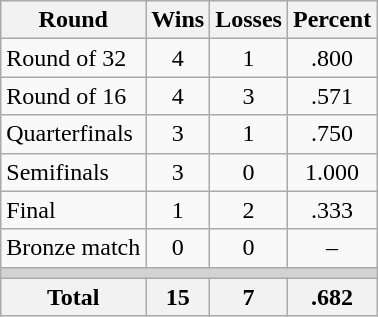<table class=wikitable>
<tr>
<th>Round</th>
<th>Wins</th>
<th>Losses</th>
<th>Percent</th>
</tr>
<tr align=center>
<td align=left>Round of 32</td>
<td>4</td>
<td>1</td>
<td>.800</td>
</tr>
<tr align=center>
<td align=left>Round of 16</td>
<td>4</td>
<td>3</td>
<td>.571</td>
</tr>
<tr align=center>
<td align=left>Quarterfinals</td>
<td>3</td>
<td>1</td>
<td>.750</td>
</tr>
<tr align=center>
<td align=left>Semifinals</td>
<td>3</td>
<td>0</td>
<td>1.000</td>
</tr>
<tr align=center>
<td align=left>Final</td>
<td>1</td>
<td>2</td>
<td>.333</td>
</tr>
<tr align=center>
<td align=left>Bronze match</td>
<td>0</td>
<td>0</td>
<td>–</td>
</tr>
<tr>
<td colspan=4 bgcolor=lightgray></td>
</tr>
<tr>
<th>Total</th>
<th>15</th>
<th>7</th>
<th>.682</th>
</tr>
</table>
